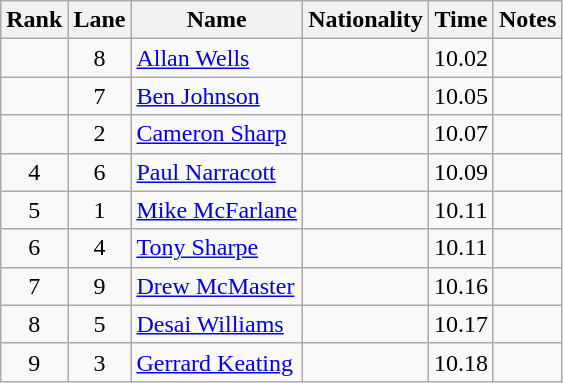<table class="wikitable sortable" style=" text-align:center">
<tr>
<th>Rank</th>
<th>Lane</th>
<th>Name</th>
<th>Nationality</th>
<th>Time</th>
<th>Notes</th>
</tr>
<tr>
<td></td>
<td>8</td>
<td align=left><a href='#'>Allan Wells</a></td>
<td align=left></td>
<td>10.02</td>
<td></td>
</tr>
<tr>
<td></td>
<td>7</td>
<td align=left><a href='#'>Ben Johnson</a></td>
<td align=left></td>
<td>10.05</td>
<td></td>
</tr>
<tr>
<td></td>
<td>2</td>
<td align=left><a href='#'>Cameron Sharp</a></td>
<td align=left></td>
<td>10.07</td>
<td></td>
</tr>
<tr>
<td>4</td>
<td>6</td>
<td align=left><a href='#'>Paul Narracott</a></td>
<td align=left></td>
<td>10.09</td>
<td></td>
</tr>
<tr>
<td>5</td>
<td>1</td>
<td align=left><a href='#'>Mike McFarlane</a></td>
<td align=left></td>
<td>10.11</td>
<td></td>
</tr>
<tr>
<td>6</td>
<td>4</td>
<td align=left><a href='#'>Tony Sharpe</a></td>
<td align=left></td>
<td>10.11</td>
<td></td>
</tr>
<tr>
<td>7</td>
<td>9</td>
<td align=left><a href='#'>Drew McMaster</a></td>
<td align=left></td>
<td>10.16</td>
<td></td>
</tr>
<tr>
<td>8</td>
<td>5</td>
<td align=left><a href='#'>Desai Williams</a></td>
<td align=left></td>
<td>10.17</td>
<td></td>
</tr>
<tr>
<td>9</td>
<td>3</td>
<td align=left><a href='#'>Gerrard Keating</a></td>
<td align=left></td>
<td>10.18</td>
<td></td>
</tr>
</table>
